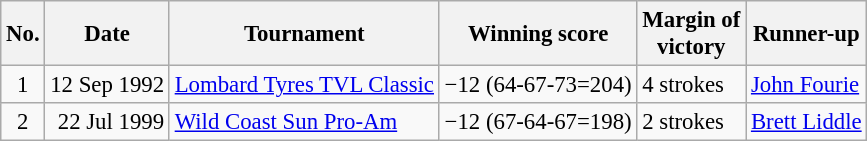<table class="wikitable" style="font-size:95%;">
<tr>
<th>No.</th>
<th>Date</th>
<th>Tournament</th>
<th>Winning score</th>
<th>Margin of<br>victory</th>
<th>Runner-up</th>
</tr>
<tr>
<td align=center>1</td>
<td align=right>12 Sep 1992</td>
<td><a href='#'>Lombard Tyres TVL Classic</a></td>
<td>−12 (64-67-73=204)</td>
<td>4 strokes</td>
<td> <a href='#'>John Fourie</a></td>
</tr>
<tr>
<td align=center>2</td>
<td align=right>22 Jul 1999</td>
<td><a href='#'>Wild Coast Sun Pro-Am</a></td>
<td>−12 (67-64-67=198)</td>
<td>2 strokes</td>
<td> <a href='#'>Brett Liddle</a></td>
</tr>
</table>
